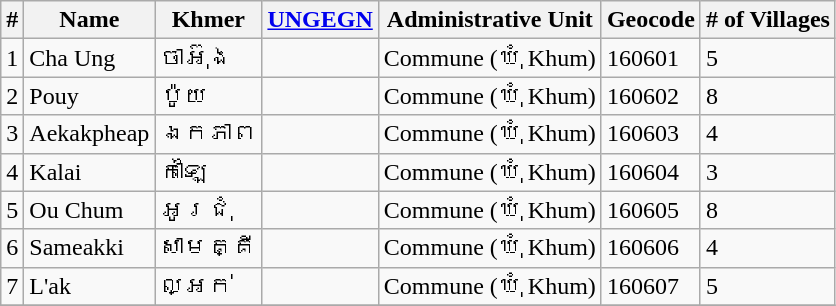<table class="wikitable sortable">
<tr>
<th>#</th>
<th>Name</th>
<th>Khmer</th>
<th><a href='#'>UNGEGN</a></th>
<th>Administrative Unit</th>
<th>Geocode</th>
<th># of Villages</th>
</tr>
<tr>
<td>1</td>
<td>Cha Ung</td>
<td>ចាអ៊ុង</td>
<td></td>
<td>Commune (ឃុំ Khum)</td>
<td>160601</td>
<td>5</td>
</tr>
<tr>
<td>2</td>
<td>Pouy</td>
<td>ប៉ូយ</td>
<td></td>
<td>Commune (ឃុំ Khum)</td>
<td>160602</td>
<td>8</td>
</tr>
<tr>
<td>3</td>
<td>Aekakpheap</td>
<td>ឯកភាព</td>
<td></td>
<td>Commune (ឃុំ Khum)</td>
<td>160603</td>
<td>4</td>
</tr>
<tr>
<td>4</td>
<td>Kalai</td>
<td>កាឡៃ</td>
<td></td>
<td>Commune (ឃុំ Khum)</td>
<td>160604</td>
<td>3</td>
</tr>
<tr>
<td>5</td>
<td>Ou Chum</td>
<td>អូរជុំ</td>
<td></td>
<td>Commune (ឃុំ Khum)</td>
<td>160605</td>
<td>8</td>
</tr>
<tr>
<td>6</td>
<td>Sameakki</td>
<td>សាមគ្គី</td>
<td></td>
<td>Commune (ឃុំ Khum)</td>
<td>160606</td>
<td>4</td>
</tr>
<tr>
<td>7</td>
<td>L'ak</td>
<td>ល្អក់</td>
<td></td>
<td>Commune (ឃុំ Khum)</td>
<td>160607</td>
<td>5</td>
</tr>
<tr>
</tr>
</table>
